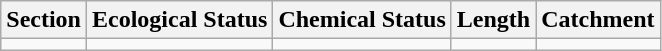<table class="wikitable">
<tr>
<th>Section</th>
<th>Ecological Status</th>
<th>Chemical Status</th>
<th>Length</th>
<th>Catchment</th>
</tr>
<tr>
<td></td>
<td></td>
<td></td>
<td></td>
<td></td>
</tr>
</table>
